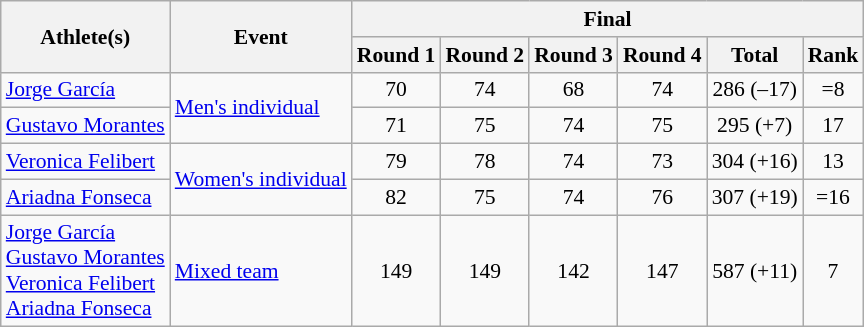<table class="wikitable" border="1" style="font-size:90%;text-align:center">
<tr>
<th rowspan=2>Athlete(s)</th>
<th rowspan=2>Event</th>
<th colspan=6>Final</th>
</tr>
<tr>
<th>Round 1</th>
<th>Round 2</th>
<th>Round 3</th>
<th>Round 4</th>
<th>Total</th>
<th>Rank</th>
</tr>
<tr>
<td align=left><a href='#'>Jorge García</a></td>
<td align=left rowspan=2><a href='#'>Men's individual</a></td>
<td>70</td>
<td>74</td>
<td>68</td>
<td>74</td>
<td>286 (–17)</td>
<td>=8</td>
</tr>
<tr>
<td align=left><a href='#'>Gustavo Morantes</a></td>
<td>71</td>
<td>75</td>
<td>74</td>
<td>75</td>
<td>295 (+7)</td>
<td>17</td>
</tr>
<tr>
<td align=left><a href='#'>Veronica Felibert</a></td>
<td align=left rowspan=2><a href='#'>Women's individual</a></td>
<td>79</td>
<td>78</td>
<td>74</td>
<td>73</td>
<td>304 (+16)</td>
<td>13</td>
</tr>
<tr>
<td align=left><a href='#'>Ariadna Fonseca</a></td>
<td>82</td>
<td>75</td>
<td>74</td>
<td>76</td>
<td>307 (+19)</td>
<td>=16</td>
</tr>
<tr>
<td align=left><a href='#'>Jorge García</a><br><a href='#'>Gustavo Morantes</a><br><a href='#'>Veronica Felibert</a><br><a href='#'>Ariadna Fonseca</a></td>
<td align=left><a href='#'>Mixed team</a></td>
<td>149</td>
<td>149</td>
<td>142</td>
<td>147</td>
<td>587 (+11)</td>
<td>7</td>
</tr>
</table>
